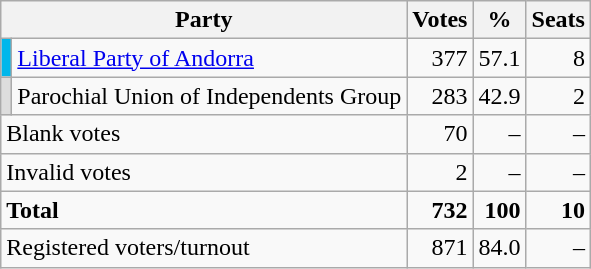<table class=wikitable style=text-align:right>
<tr>
<th colspan=2>Party</th>
<th>Votes</th>
<th>%</th>
<th>Seats</th>
</tr>
<tr>
<td bgcolor="#00B7EB"></td>
<td align=left><a href='#'>Liberal Party of Andorra</a></td>
<td>377</td>
<td>57.1</td>
<td>8</td>
</tr>
<tr>
<td bgcolor="#DDDDDD"></td>
<td align=left>Parochial Union of Independents Group</td>
<td>283</td>
<td>42.9</td>
<td>2</td>
</tr>
<tr>
<td colspan=2 align=left>Blank votes</td>
<td>70</td>
<td>–</td>
<td>–</td>
</tr>
<tr>
<td colspan=2 align=left>Invalid votes</td>
<td>2</td>
<td>–</td>
<td>–</td>
</tr>
<tr style="font-weight:bold">
<td colspan=2 align=left>Total</td>
<td>732</td>
<td>100</td>
<td>10</td>
</tr>
<tr>
<td colspan=2 align=left>Registered voters/turnout</td>
<td>871</td>
<td>84.0</td>
<td>–</td>
</tr>
</table>
